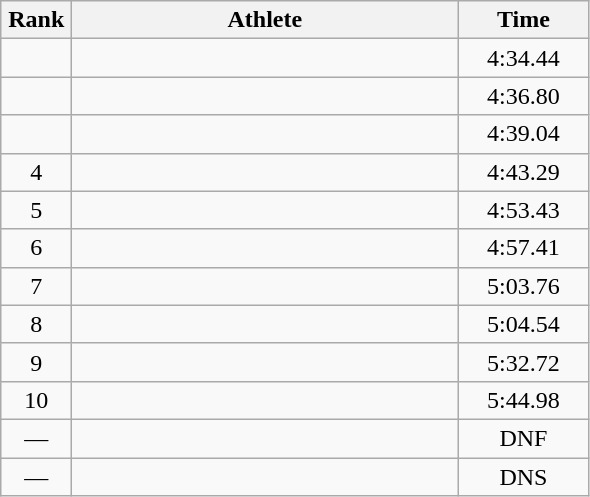<table class=wikitable style="text-align:center">
<tr>
<th width=40>Rank</th>
<th width=250>Athlete</th>
<th width=80>Time</th>
</tr>
<tr>
<td></td>
<td align=left></td>
<td>4:34.44</td>
</tr>
<tr>
<td></td>
<td align=left></td>
<td>4:36.80</td>
</tr>
<tr>
<td></td>
<td align=left></td>
<td>4:39.04</td>
</tr>
<tr>
<td>4</td>
<td align=left></td>
<td>4:43.29</td>
</tr>
<tr>
<td>5</td>
<td align=left></td>
<td>4:53.43</td>
</tr>
<tr>
<td>6</td>
<td align=left></td>
<td>4:57.41</td>
</tr>
<tr>
<td>7</td>
<td align=left></td>
<td>5:03.76</td>
</tr>
<tr>
<td>8</td>
<td align=left></td>
<td>5:04.54</td>
</tr>
<tr>
<td>9</td>
<td align=left></td>
<td>5:32.72</td>
</tr>
<tr>
<td>10</td>
<td align=left></td>
<td>5:44.98</td>
</tr>
<tr>
<td>—</td>
<td align=left></td>
<td>DNF</td>
</tr>
<tr>
<td>—</td>
<td align=left></td>
<td>DNS</td>
</tr>
</table>
